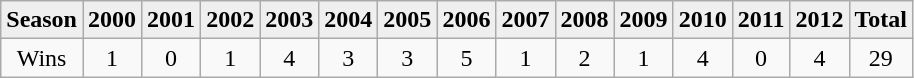<table class="wikitable">
<tr style=background:#efefef;font-weight:bold>
<td>Season</td>
<td>2000</td>
<td>2001</td>
<td>2002</td>
<td>2003</td>
<td>2004</td>
<td>2005</td>
<td>2006</td>
<td>2007</td>
<td>2008</td>
<td>2009</td>
<td>2010</td>
<td>2011</td>
<td>2012</td>
<td>Total</td>
</tr>
<tr align=center>
<td>Wins</td>
<td>1</td>
<td>0</td>
<td>1</td>
<td>4</td>
<td>3</td>
<td>3</td>
<td>5</td>
<td>1</td>
<td>2</td>
<td>1</td>
<td>4</td>
<td>0</td>
<td>4</td>
<td>29</td>
</tr>
</table>
